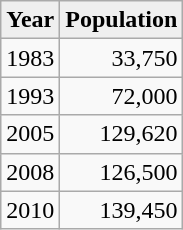<table class="wikitable" >
<tr>
<th style="background:#efefef;">Year</th>
<th style="background:#efefef;">Population</th>
</tr>
<tr>
<td>1983</td>
<td style="text-align:right;">33,750</td>
</tr>
<tr>
<td>1993</td>
<td style="text-align:right;">72,000</td>
</tr>
<tr>
<td>2005</td>
<td style="text-align:right;">129,620</td>
</tr>
<tr>
<td>2008</td>
<td style="text-align:right;">126,500</td>
</tr>
<tr>
<td>2010</td>
<td style="text-align:right;">139,450</td>
</tr>
</table>
